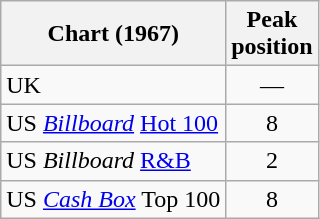<table class="wikitable sortable">
<tr>
<th align="left">Chart (1967)</th>
<th align="left">Peak<br>position</th>
</tr>
<tr>
<td>UK</td>
<td style="text-align:center;">—</td>
</tr>
<tr>
<td>US <em><a href='#'>Billboard</a></em> <a href='#'>Hot 100</a></td>
<td style="text-align:center;">8</td>
</tr>
<tr>
<td>US <em>Billboard</em> <a href='#'>R&B</a></td>
<td style="text-align:center;">2</td>
</tr>
<tr>
<td>US <a href='#'><em>Cash Box</em></a> Top 100</td>
<td align="center">8</td>
</tr>
</table>
